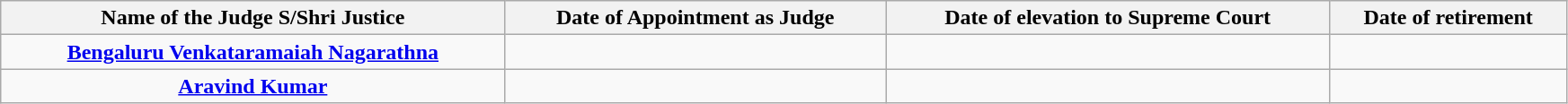<table class="wikitable sortable static-row-numbers static-row-header" style="text-align:center" width="92%">
<tr>
<th>Name of the Judge S/Shri Justice</th>
<th>Date of Appointment as Judge</th>
<th>Date of elevation to Supreme Court</th>
<th>Date of retirement</th>
</tr>
<tr>
<td><a href='#'><strong>Bengaluru Venkataramaiah Nagarathna</strong></a></td>
<td></td>
<td></td>
<td></td>
</tr>
<tr>
<td><strong><a href='#'>Aravind Kumar</a></strong></td>
<td></td>
<td></td>
<td></td>
</tr>
</table>
